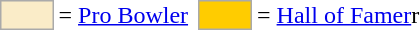<table>
<tr>
<td style="background-color:#faecc8; border:1px solid #aaaaaa; width:2em;"></td>
<td>= <a href='#'>Pro Bowler</a> </td>
<td></td>
<td style="background-color:#FFCC00; border:1px solid #aaaaaa; width:2em;"></td>
<td>= <a href='#'>Hall of Famer</a>r</td>
</tr>
</table>
